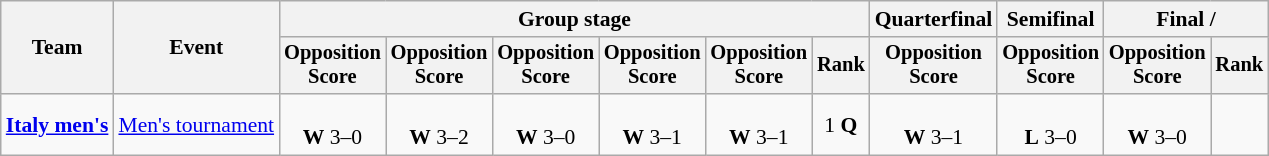<table class="wikitable" style="font-size:90%">
<tr>
<th rowspan=2>Team</th>
<th rowspan=2>Event</th>
<th colspan=6>Group stage</th>
<th>Quarterfinal</th>
<th>Semifinal</th>
<th colspan=2>Final / </th>
</tr>
<tr style="font-size:95%">
<th>Opposition<br>Score</th>
<th>Opposition<br>Score</th>
<th>Opposition<br>Score</th>
<th>Opposition<br>Score</th>
<th>Opposition<br>Score</th>
<th>Rank</th>
<th>Opposition<br>Score</th>
<th>Opposition<br>Score</th>
<th>Opposition<br>Score</th>
<th>Rank</th>
</tr>
<tr align=center>
<td align=left><strong><a href='#'>Italy men's</a></strong></td>
<td align=left><a href='#'>Men's tournament</a></td>
<td><br><strong>W</strong> 3–0</td>
<td><br><strong>W</strong> 3–2</td>
<td><br><strong>W</strong> 3–0</td>
<td><br><strong>W</strong> 3–1</td>
<td><br><strong>W</strong> 3–1</td>
<td>1 <strong>Q</strong></td>
<td><br><strong>W</strong> 3–1</td>
<td><br><strong>L</strong> 3–0</td>
<td><br><strong>W</strong> 3–0</td>
<td></td>
</tr>
</table>
